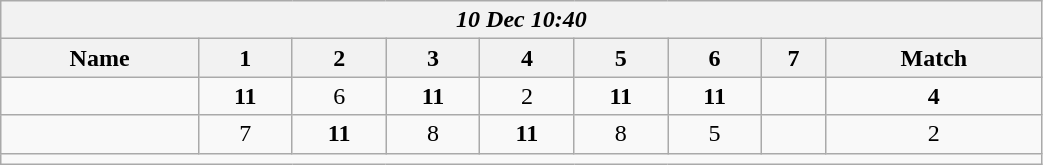<table class=wikitable style="text-align:center; width: 55%">
<tr>
<th colspan=17><em> 10 Dec 10:40</em></th>
</tr>
<tr>
<th>Name</th>
<th>1</th>
<th>2</th>
<th>3</th>
<th>4</th>
<th>5</th>
<th>6</th>
<th>7</th>
<th>Match</th>
</tr>
<tr>
<td style="text-align:left;"><strong></strong></td>
<td><strong>11</strong></td>
<td>6</td>
<td><strong>11</strong></td>
<td>2</td>
<td><strong>11</strong></td>
<td><strong>11</strong></td>
<td></td>
<td><strong>4</strong></td>
</tr>
<tr>
<td style="text-align:left;"></td>
<td>7</td>
<td><strong>11</strong></td>
<td>8</td>
<td><strong>11</strong></td>
<td>8</td>
<td>5</td>
<td></td>
<td>2</td>
</tr>
<tr>
<td colspan=17></td>
</tr>
</table>
